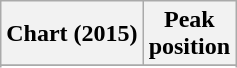<table class="wikitable sortable plainrowheaders" style="text-align:center">
<tr>
<th>Chart (2015)</th>
<th>Peak<br>position</th>
</tr>
<tr>
</tr>
<tr>
</tr>
<tr>
</tr>
<tr>
</tr>
<tr>
</tr>
<tr>
</tr>
<tr>
</tr>
<tr>
</tr>
<tr>
</tr>
</table>
